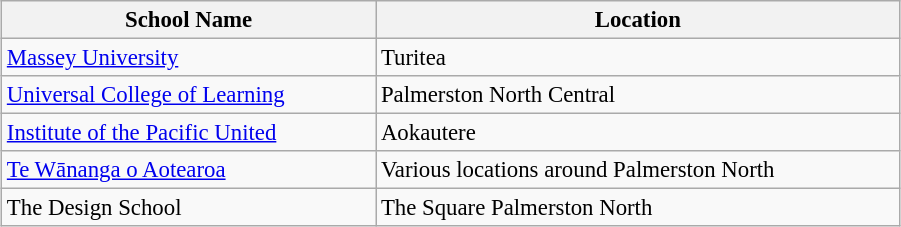<table class="wikitable"  style="width:600px; clear:right; margin:0 0 1em 1em; font-size:95%;">
<tr>
<th>School Name</th>
<th>Location</th>
</tr>
<tr>
<td><a href='#'>Massey University</a></td>
<td>Turitea</td>
</tr>
<tr>
<td><a href='#'>Universal College of Learning</a></td>
<td>Palmerston North Central</td>
</tr>
<tr>
<td><a href='#'>Institute of the Pacific United</a></td>
<td>Aokautere</td>
</tr>
<tr>
<td><a href='#'>Te Wānanga o Aotearoa</a></td>
<td>Various locations around Palmerston North</td>
</tr>
<tr>
<td>The Design School</td>
<td>The Square Palmerston North</td>
</tr>
</table>
